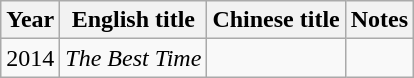<table class="wikitable sortable">
<tr>
<th>Year</th>
<th>English title</th>
<th>Chinese title</th>
<th>Notes</th>
</tr>
<tr>
<td>2014</td>
<td><em>The Best Time</em></td>
<td></td>
<td></td>
</tr>
</table>
